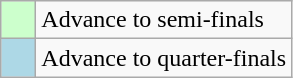<table class="wikitable">
<tr>
<td style="background:#cfc;">    </td>
<td>Advance to semi-finals</td>
</tr>
<tr>
<td style="background:#ADD8E6;">    </td>
<td>Advance to quarter-finals</td>
</tr>
</table>
